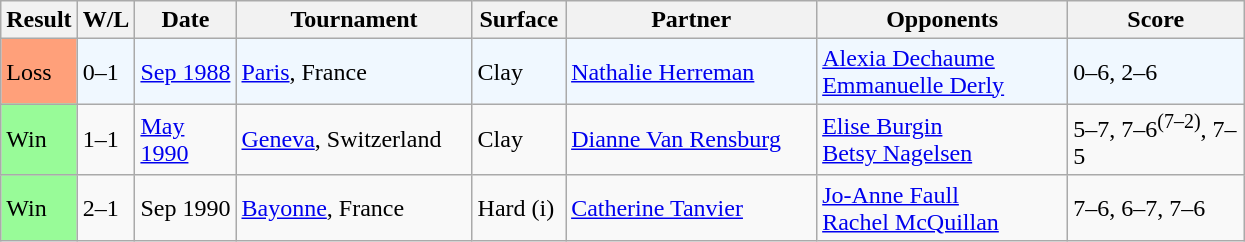<table class="sortable wikitable">
<tr>
<th style="width:40px">Result</th>
<th style="width:30px" class="unsortable">W/L</th>
<th style="width:60px">Date</th>
<th style="width:150px">Tournament</th>
<th style="width:55px">Surface</th>
<th style="width:160px">Partner</th>
<th style="width:160px">Opponents</th>
<th style="width:110px" class="unsortable">Score</th>
</tr>
<tr style="background:#f0f8ff;">
<td style="background:#ffa07a;">Loss</td>
<td>0–1</td>
<td><a href='#'>Sep 1988</a></td>
<td><a href='#'>Paris</a>, France</td>
<td>Clay</td>
<td> <a href='#'>Nathalie Herreman</a></td>
<td> <a href='#'>Alexia Dechaume</a> <br>  <a href='#'>Emmanuelle Derly</a></td>
<td>0–6, 2–6</td>
</tr>
<tr>
<td style="background:#98fb98;">Win</td>
<td>1–1</td>
<td><a href='#'>May 1990</a></td>
<td><a href='#'>Geneva</a>, Switzerland</td>
<td>Clay</td>
<td> <a href='#'>Dianne Van Rensburg</a></td>
<td> <a href='#'>Elise Burgin</a> <br>  <a href='#'>Betsy Nagelsen</a></td>
<td>5–7, 7–6<sup>(7–2)</sup>, 7–5</td>
</tr>
<tr>
<td style="background:#98fb98;">Win</td>
<td>2–1</td>
<td>Sep 1990</td>
<td><a href='#'>Bayonne</a>, France</td>
<td>Hard (i)</td>
<td> <a href='#'>Catherine Tanvier</a></td>
<td> <a href='#'>Jo-Anne Faull</a> <br>  <a href='#'>Rachel McQuillan</a></td>
<td>7–6, 6–7, 7–6</td>
</tr>
</table>
